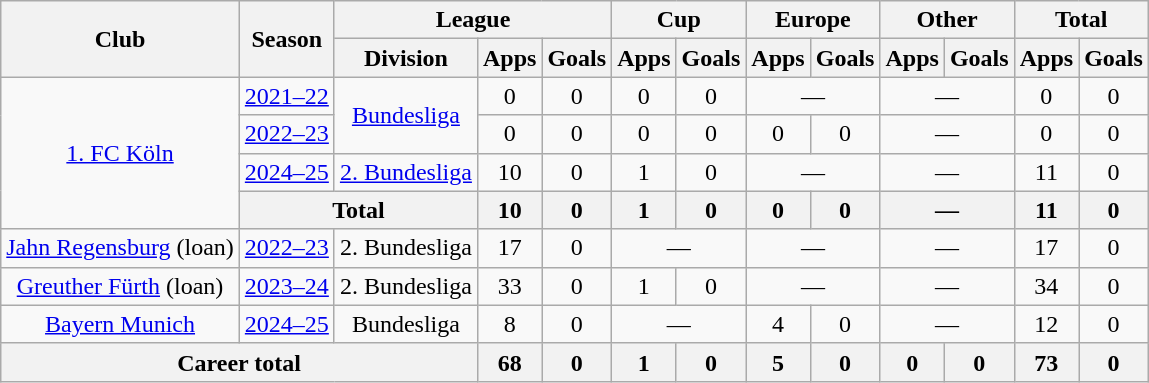<table class="wikitable" Style="text-align: center">
<tr>
<th rowspan="2">Club</th>
<th rowspan="2">Season</th>
<th colspan="3">League</th>
<th colspan="2">Cup</th>
<th colspan="2">Europe</th>
<th colspan="2">Other</th>
<th colspan="2">Total</th>
</tr>
<tr>
<th>Division</th>
<th>Apps</th>
<th>Goals</th>
<th>Apps</th>
<th>Goals</th>
<th>Apps</th>
<th>Goals</th>
<th>Apps</th>
<th>Goals</th>
<th>Apps</th>
<th>Goals</th>
</tr>
<tr>
<td rowspan="4"><a href='#'>1. FC Köln</a></td>
<td><a href='#'>2021–22</a></td>
<td rowspan="2"><a href='#'>Bundesliga</a></td>
<td>0</td>
<td>0</td>
<td>0</td>
<td>0</td>
<td colspan="2">—</td>
<td colspan="2">—</td>
<td>0</td>
<td>0</td>
</tr>
<tr>
<td><a href='#'>2022–23</a></td>
<td>0</td>
<td>0</td>
<td>0</td>
<td>0</td>
<td>0</td>
<td>0</td>
<td colspan="2">—</td>
<td>0</td>
<td>0</td>
</tr>
<tr>
<td><a href='#'>2024–25</a></td>
<td><a href='#'>2. Bundesliga</a></td>
<td>10</td>
<td>0</td>
<td>1</td>
<td>0</td>
<td colspan="2">—</td>
<td colspan="2">—</td>
<td>11</td>
<td>0</td>
</tr>
<tr>
<th colspan="2">Total</th>
<th>10</th>
<th>0</th>
<th>1</th>
<th>0</th>
<th>0</th>
<th>0</th>
<th colspan="2">—</th>
<th>11</th>
<th>0</th>
</tr>
<tr>
<td><a href='#'>Jahn Regensburg</a> (loan)</td>
<td><a href='#'>2022–23</a></td>
<td>2. Bundesliga</td>
<td>17</td>
<td>0</td>
<td colspan="2">—</td>
<td colspan="2">—</td>
<td colspan="2">—</td>
<td>17</td>
<td>0</td>
</tr>
<tr>
<td><a href='#'>Greuther Fürth</a> (loan)</td>
<td><a href='#'>2023–24</a></td>
<td>2. Bundesliga</td>
<td>33</td>
<td>0</td>
<td>1</td>
<td>0</td>
<td colspan="2">—</td>
<td colspan="2">—</td>
<td>34</td>
<td>0</td>
</tr>
<tr>
<td><a href='#'>Bayern Munich</a></td>
<td><a href='#'>2024–25</a></td>
<td>Bundesliga</td>
<td>8</td>
<td>0</td>
<td colspan="2">—</td>
<td>4</td>
<td>0</td>
<td colspan="2">—</td>
<td>12</td>
<td>0</td>
</tr>
<tr>
<th colspan="3">Career total</th>
<th>68</th>
<th>0</th>
<th>1</th>
<th>0</th>
<th>5</th>
<th>0</th>
<th>0</th>
<th>0</th>
<th>73</th>
<th>0</th>
</tr>
</table>
